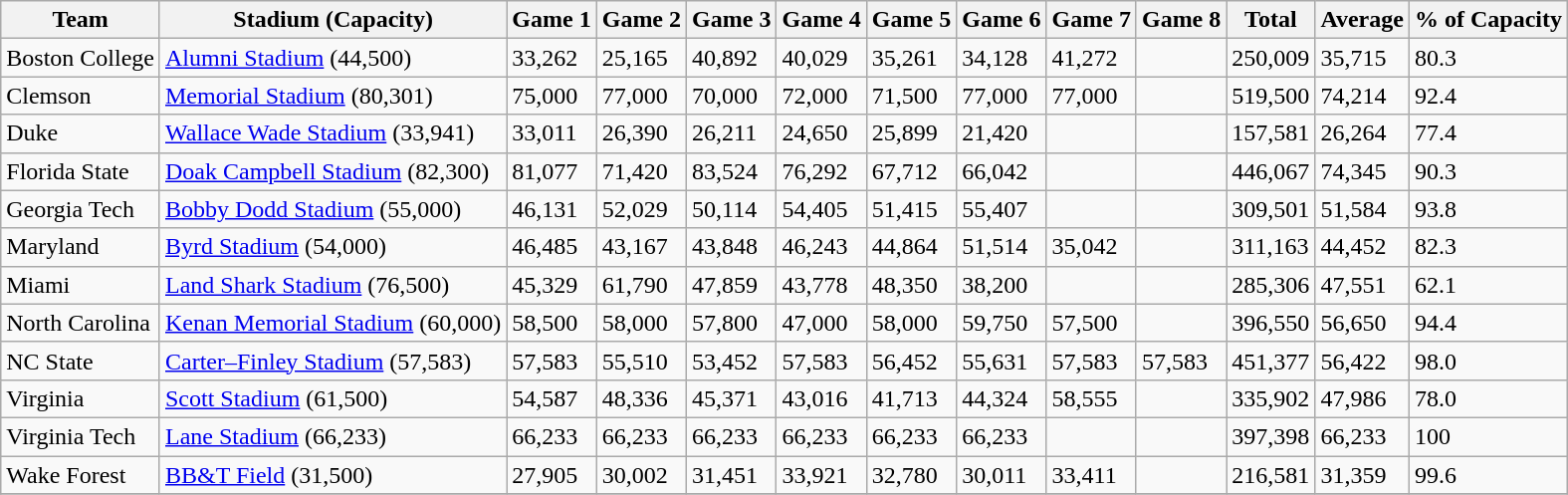<table class="wikitable sortable">
<tr>
<th>Team</th>
<th>Stadium (Capacity)</th>
<th>Game 1</th>
<th>Game 2</th>
<th>Game 3</th>
<th>Game 4</th>
<th>Game 5</th>
<th>Game 6</th>
<th>Game 7</th>
<th>Game 8</th>
<th>Total</th>
<th>Average</th>
<th>% of Capacity</th>
</tr>
<tr>
<td>Boston College</td>
<td><a href='#'>Alumni Stadium</a> (44,500)</td>
<td>33,262</td>
<td>25,165</td>
<td>40,892</td>
<td>40,029</td>
<td>35,261</td>
<td>34,128</td>
<td>41,272</td>
<td></td>
<td>250,009</td>
<td>35,715</td>
<td>80.3</td>
</tr>
<tr>
<td>Clemson</td>
<td><a href='#'>Memorial Stadium</a> (80,301)</td>
<td>75,000</td>
<td>77,000</td>
<td>70,000</td>
<td>72,000</td>
<td>71,500</td>
<td>77,000</td>
<td>77,000</td>
<td></td>
<td>519,500</td>
<td>74,214</td>
<td>92.4</td>
</tr>
<tr>
<td>Duke</td>
<td><a href='#'>Wallace Wade Stadium</a> (33,941)</td>
<td>33,011</td>
<td>26,390</td>
<td>26,211</td>
<td>24,650</td>
<td>25,899</td>
<td>21,420</td>
<td></td>
<td></td>
<td>157,581</td>
<td>26,264</td>
<td>77.4</td>
</tr>
<tr>
<td>Florida State</td>
<td><a href='#'>Doak Campbell Stadium</a> (82,300)</td>
<td>81,077</td>
<td>71,420</td>
<td>83,524</td>
<td>76,292</td>
<td>67,712</td>
<td>66,042</td>
<td></td>
<td></td>
<td>446,067</td>
<td>74,345</td>
<td>90.3</td>
</tr>
<tr>
<td>Georgia Tech</td>
<td><a href='#'>Bobby Dodd Stadium</a> (55,000)</td>
<td>46,131</td>
<td>52,029</td>
<td>50,114</td>
<td>54,405</td>
<td>51,415</td>
<td>55,407</td>
<td></td>
<td></td>
<td>309,501</td>
<td>51,584</td>
<td>93.8</td>
</tr>
<tr>
<td>Maryland</td>
<td><a href='#'>Byrd Stadium</a> (54,000)</td>
<td>46,485</td>
<td>43,167</td>
<td>43,848</td>
<td>46,243</td>
<td>44,864</td>
<td>51,514</td>
<td>35,042</td>
<td></td>
<td>311,163</td>
<td>44,452</td>
<td>82.3</td>
</tr>
<tr>
<td>Miami</td>
<td><a href='#'>Land Shark Stadium</a> (76,500)</td>
<td>45,329</td>
<td>61,790</td>
<td>47,859</td>
<td>43,778</td>
<td>48,350</td>
<td>38,200</td>
<td></td>
<td></td>
<td>285,306</td>
<td>47,551</td>
<td>62.1</td>
</tr>
<tr>
<td>North Carolina</td>
<td><a href='#'>Kenan Memorial Stadium</a> (60,000)</td>
<td>58,500</td>
<td>58,000</td>
<td>57,800</td>
<td>47,000</td>
<td>58,000</td>
<td>59,750</td>
<td>57,500</td>
<td></td>
<td>396,550</td>
<td>56,650</td>
<td>94.4</td>
</tr>
<tr>
<td>NC State</td>
<td><a href='#'>Carter–Finley Stadium</a> (57,583)</td>
<td>57,583</td>
<td>55,510</td>
<td>53,452</td>
<td>57,583</td>
<td>56,452</td>
<td>55,631</td>
<td>57,583</td>
<td>57,583</td>
<td>451,377</td>
<td>56,422</td>
<td>98.0</td>
</tr>
<tr>
<td>Virginia</td>
<td><a href='#'>Scott Stadium</a> (61,500)</td>
<td>54,587</td>
<td>48,336</td>
<td>45,371</td>
<td>43,016</td>
<td>41,713</td>
<td>44,324</td>
<td>58,555</td>
<td></td>
<td>335,902</td>
<td>47,986</td>
<td>78.0</td>
</tr>
<tr>
<td>Virginia Tech</td>
<td><a href='#'>Lane Stadium</a> (66,233)</td>
<td>66,233</td>
<td>66,233</td>
<td>66,233</td>
<td>66,233</td>
<td>66,233</td>
<td>66,233</td>
<td></td>
<td></td>
<td>397,398</td>
<td>66,233</td>
<td>100</td>
</tr>
<tr>
<td>Wake Forest</td>
<td><a href='#'>BB&T Field</a> (31,500)</td>
<td>27,905</td>
<td>30,002</td>
<td>31,451</td>
<td>33,921</td>
<td>32,780</td>
<td>30,011</td>
<td>33,411</td>
<td></td>
<td>216,581</td>
<td>31,359</td>
<td>99.6</td>
</tr>
<tr>
</tr>
</table>
